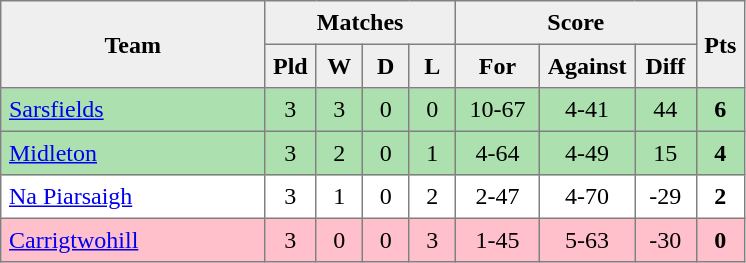<table style=border-collapse:collapse border=1 cellspacing=0 cellpadding=5>
<tr align=center bgcolor=#efefef>
<th rowspan=2 width=165>Team</th>
<th colspan=4>Matches</th>
<th colspan=3>Score</th>
<th rowspan=2width=20>Pts</th>
</tr>
<tr align=center bgcolor=#efefef>
<th width=20>Pld</th>
<th width=20>W</th>
<th width=20>D</th>
<th width=20>L</th>
<th width=45>For</th>
<th width=45>Against</th>
<th width=30>Diff</th>
</tr>
<tr align=center style="background:#ACE1AF;">
<td style="text-align:left;"><a href='#'>Sarsfields</a></td>
<td>3</td>
<td>3</td>
<td>0</td>
<td>0</td>
<td>10-67</td>
<td>4-41</td>
<td>44</td>
<td><strong>6</strong></td>
</tr>
<tr align=center style="background:#ACE1AF;">
<td style="text-align:left;"><a href='#'>Midleton</a></td>
<td>3</td>
<td>2</td>
<td>0</td>
<td>1</td>
<td>4-64</td>
<td>4-49</td>
<td>15</td>
<td><strong>4</strong></td>
</tr>
<tr align=center>
<td style="text-align:left;"><a href='#'>Na Piarsaigh</a></td>
<td>3</td>
<td>1</td>
<td>0</td>
<td>2</td>
<td>2-47</td>
<td>4-70</td>
<td>-29</td>
<td><strong>2</strong></td>
</tr>
<tr align=center style="background:#FFC0CB;">
<td style="text-align:left;"><a href='#'>Carrigtwohill</a></td>
<td>3</td>
<td>0</td>
<td>0</td>
<td>3</td>
<td>1-45</td>
<td>5-63</td>
<td>-30</td>
<td><strong>0</strong></td>
</tr>
</table>
